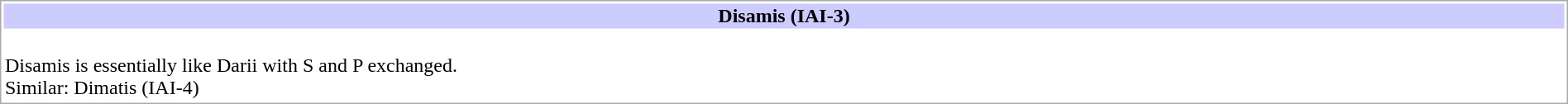<table class="collapsible collapsed" style="width: 100%; border: 1px solid #aaaaaa;">
<tr>
<th bgcolor="#ccccff">Disamis (IAI-3)</th>
</tr>
<tr>
<td><br>
Disamis is essentially like Darii with S and P exchanged.<br>
Similar: Dimatis (IAI-4)
</td>
</tr>
</table>
